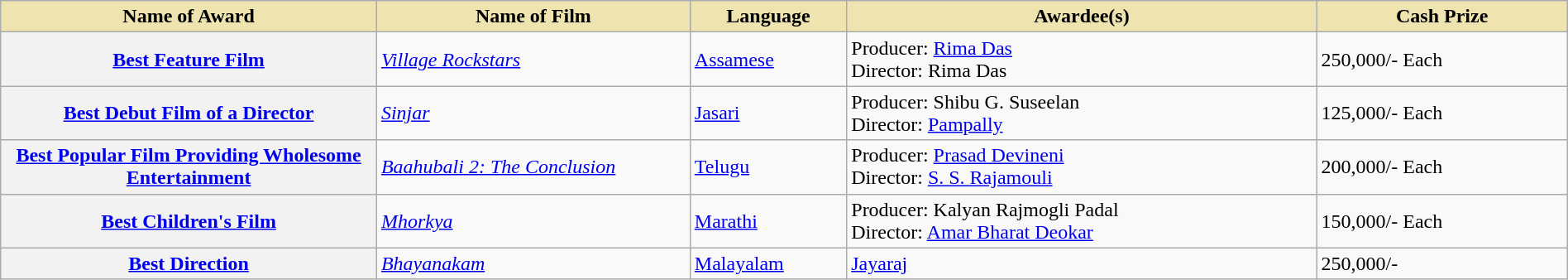<table class="wikitable plainrowheaders" style="width:100%;">
<tr>
<th style="background-color:#EFE4B0;width:24%;">Name of Award</th>
<th style="background-color:#EFE4B0;width:20%;">Name of Film</th>
<th style="background-color:#EFE4B0;width:10%;">Language</th>
<th style="background-color:#EFE4B0;width:30%;">Awardee(s)</th>
<th style="background-color:#EFE4B0;width:16%;">Cash Prize</th>
</tr>
<tr>
<th scope="row"><a href='#'>Best Feature Film</a></th>
<td><em><a href='#'>Village Rockstars</a></em></td>
<td><a href='#'>Assamese</a></td>
<td>Producer: <a href='#'>Rima Das</a><br>Director: Rima Das</td>
<td> 250,000/- Each</td>
</tr>
<tr>
<th scope="row"><a href='#'>Best Debut Film of a Director</a></th>
<td><em><a href='#'>Sinjar</a></em></td>
<td><a href='#'>Jasari</a></td>
<td>Producer: Shibu G. Suseelan<br> Director: <a href='#'>Pampally</a></td>
<td> 125,000/- Each</td>
</tr>
<tr>
<th scope="row"><a href='#'>Best Popular Film Providing Wholesome Entertainment</a></th>
<td><em><a href='#'>Baahubali 2: The Conclusion</a></em></td>
<td><a href='#'>Telugu</a></td>
<td>Producer: <a href='#'>Prasad Devineni</a><br> Director: <a href='#'>S. S. Rajamouli</a></td>
<td> 200,000/- Each</td>
</tr>
<tr>
<th scope="row"><a href='#'>Best Children's Film</a></th>
<td><em><a href='#'>Mhorkya</a></em></td>
<td><a href='#'>Marathi</a></td>
<td>Producer: Kalyan Rajmogli Padal<br> Director: <a href='#'>Amar Bharat Deokar</a></td>
<td> 150,000/- Each</td>
</tr>
<tr>
<th scope="row"><a href='#'>Best Direction</a></th>
<td><em><a href='#'>Bhayanakam</a></em></td>
<td><a href='#'>Malayalam</a></td>
<td><a href='#'>Jayaraj</a></td>
<td> 250,000/-</td>
</tr>
</table>
